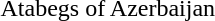<table - valign=top>
<tr>
<td colspan=100% style="text-align:left"><br> Atabegs of Azerbaijan</td>
</tr>
</table>
